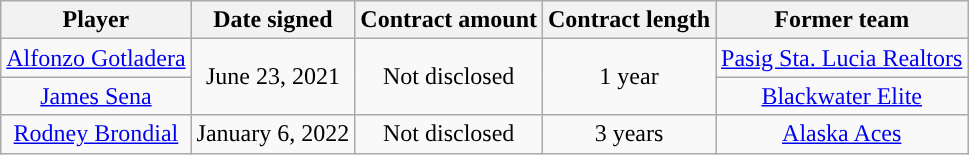<table class="wikitable sortable sortable">
<tr>
<th>Player</th>
<th>Date signed</th>
<th>Contract amount</th>
<th>Contract length</th>
<th>Former team</th>
</tr>
<tr>
<td align=center><a href='#'>Alfonzo Gotladera</a></td>
<td align=center rowspan=2>June 23, 2021</td>
<td align=center rowspan=2>Not disclosed</td>
<td align=center rowspan=2>1 year</td>
<td align=center><a href='#'>Pasig Sta. Lucia Realtors</a> </td>
</tr>
<tr>
<td align=center><a href='#'>James Sena</a></td>
<td align=center><a href='#'>Blackwater Elite</a></td>
</tr>
<tr>
<td align=center><a href='#'>Rodney Brondial</a></td>
<td align=center rowspan=2>January 6, 2022</td>
<td align=center>Not disclosed</td>
<td align=center>3 years</td>
<td align=center><a href='#'>Alaska Aces</a></td>
</tr>
</table>
